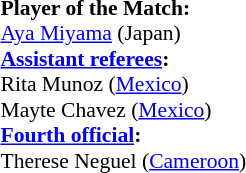<table width=50% style="font-size: 90%">
<tr>
<td><br><strong>Player of the Match:</strong>
<br><a href='#'>Aya Miyama</a> (Japan)<br><strong><a href='#'>Assistant referees</a>:</strong>
<br>Rita Munoz (<a href='#'>Mexico</a>)
<br>Mayte Chavez (<a href='#'>Mexico</a>)
<br><strong><a href='#'>Fourth official</a>:</strong>
<br>Therese Neguel (<a href='#'>Cameroon</a>)</td>
</tr>
</table>
